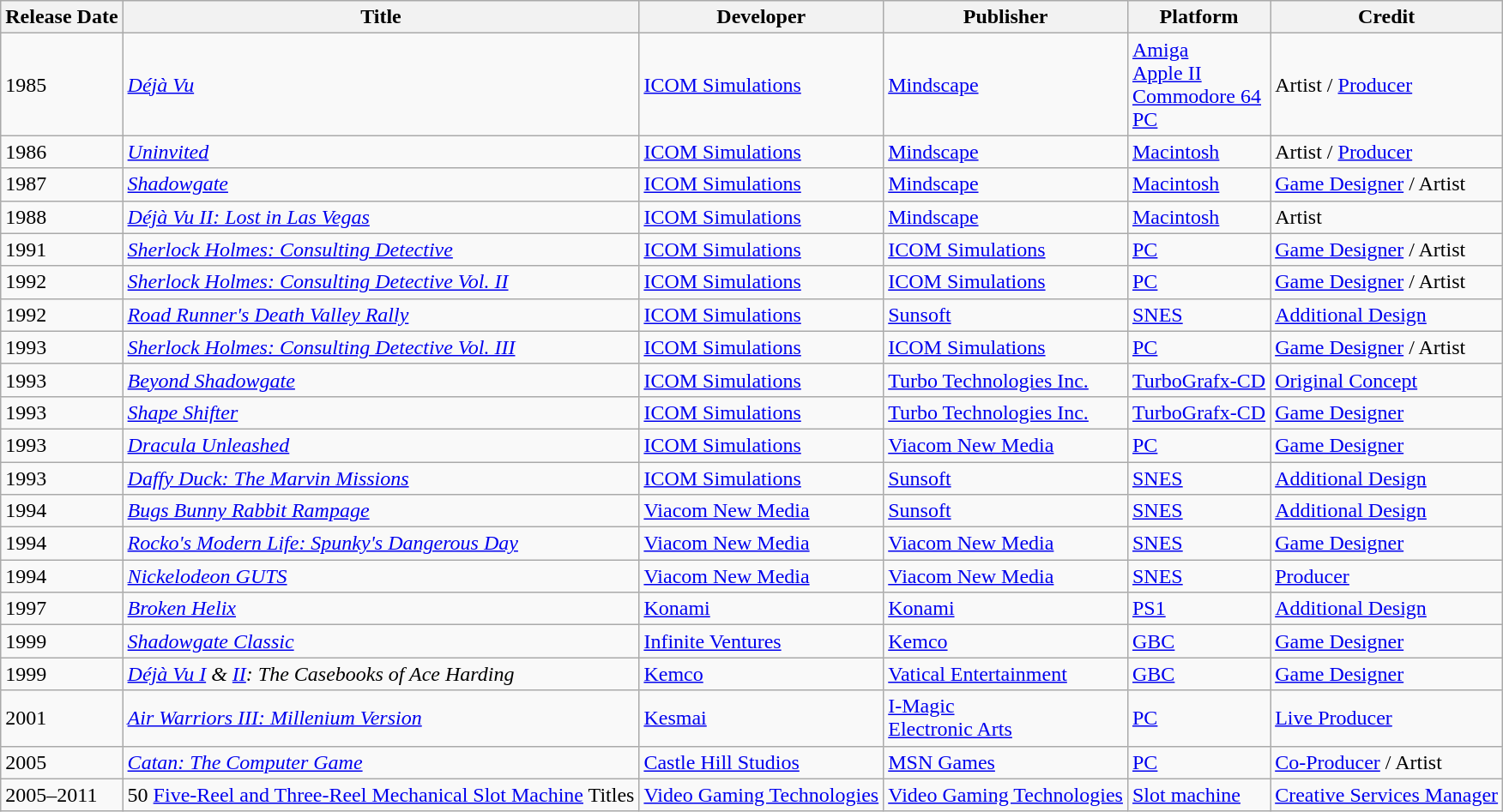<table class="wikitable">
<tr>
<th>Release Date</th>
<th>Title</th>
<th>Developer</th>
<th>Publisher</th>
<th>Platform</th>
<th>Credit</th>
</tr>
<tr>
<td>1985</td>
<td><em><a href='#'>Déjà Vu</a></em></td>
<td><a href='#'>ICOM Simulations</a></td>
<td><a href='#'>Mindscape</a></td>
<td><a href='#'>Amiga</a><br><a href='#'>Apple II</a><br><a href='#'>Commodore 64</a><br><a href='#'>PC</a></td>
<td>Artist / <a href='#'>Producer</a></td>
</tr>
<tr>
<td>1986</td>
<td><em><a href='#'>Uninvited</a></em></td>
<td><a href='#'>ICOM Simulations</a></td>
<td><a href='#'>Mindscape</a></td>
<td><a href='#'>Macintosh</a></td>
<td>Artist / <a href='#'>Producer</a></td>
</tr>
<tr>
<td>1987</td>
<td><em><a href='#'>Shadowgate</a></em></td>
<td><a href='#'>ICOM Simulations</a></td>
<td><a href='#'>Mindscape</a></td>
<td><a href='#'>Macintosh</a></td>
<td><a href='#'>Game Designer</a> / Artist</td>
</tr>
<tr>
<td>1988</td>
<td><em><a href='#'>Déjà Vu II: Lost in Las Vegas</a></em></td>
<td><a href='#'>ICOM Simulations</a></td>
<td><a href='#'>Mindscape</a></td>
<td><a href='#'>Macintosh</a></td>
<td>Artist</td>
</tr>
<tr>
<td>1991</td>
<td><em><a href='#'>Sherlock Holmes: Consulting Detective</a></em></td>
<td><a href='#'>ICOM Simulations</a></td>
<td><a href='#'>ICOM Simulations</a></td>
<td><a href='#'>PC</a></td>
<td><a href='#'>Game Designer</a> / Artist</td>
</tr>
<tr>
<td>1992</td>
<td><em><a href='#'>Sherlock Holmes: Consulting Detective Vol. II</a></em></td>
<td><a href='#'>ICOM Simulations</a></td>
<td><a href='#'>ICOM Simulations</a></td>
<td><a href='#'>PC</a></td>
<td><a href='#'>Game Designer</a> / Artist</td>
</tr>
<tr>
<td>1992</td>
<td><em><a href='#'>Road Runner's Death Valley Rally</a></em></td>
<td><a href='#'>ICOM Simulations</a></td>
<td><a href='#'>Sunsoft</a></td>
<td><a href='#'>SNES</a></td>
<td><a href='#'>Additional Design</a></td>
</tr>
<tr>
<td>1993</td>
<td><em><a href='#'>Sherlock Holmes: Consulting Detective Vol. III</a></em></td>
<td><a href='#'>ICOM Simulations</a></td>
<td><a href='#'>ICOM Simulations</a></td>
<td><a href='#'>PC</a></td>
<td><a href='#'>Game Designer</a> / Artist</td>
</tr>
<tr>
<td>1993</td>
<td><em><a href='#'>Beyond Shadowgate</a></em></td>
<td><a href='#'>ICOM Simulations</a></td>
<td><a href='#'>Turbo Technologies Inc.</a></td>
<td><a href='#'>TurboGrafx-CD</a></td>
<td><a href='#'>Original Concept</a></td>
</tr>
<tr>
<td>1993</td>
<td><em><a href='#'>Shape Shifter</a></em></td>
<td><a href='#'>ICOM Simulations</a></td>
<td><a href='#'>Turbo Technologies Inc.</a></td>
<td><a href='#'>TurboGrafx-CD</a></td>
<td><a href='#'>Game Designer</a></td>
</tr>
<tr>
<td>1993</td>
<td><em><a href='#'>Dracula Unleashed</a></em></td>
<td><a href='#'>ICOM Simulations</a></td>
<td><a href='#'>Viacom New Media</a></td>
<td><a href='#'>PC</a></td>
<td><a href='#'>Game Designer</a></td>
</tr>
<tr>
<td>1993</td>
<td><em><a href='#'>Daffy Duck: The Marvin Missions</a></em></td>
<td><a href='#'>ICOM Simulations</a></td>
<td><a href='#'>Sunsoft</a></td>
<td><a href='#'>SNES</a></td>
<td><a href='#'>Additional Design</a></td>
</tr>
<tr>
<td>1994</td>
<td><em><a href='#'>Bugs Bunny Rabbit Rampage</a></em></td>
<td><a href='#'>Viacom New Media</a></td>
<td><a href='#'>Sunsoft</a></td>
<td><a href='#'>SNES</a></td>
<td><a href='#'>Additional Design</a></td>
</tr>
<tr>
<td>1994</td>
<td><em><a href='#'>Rocko's Modern Life: Spunky's Dangerous Day</a></em></td>
<td><a href='#'>Viacom New Media</a></td>
<td><a href='#'>Viacom New Media</a></td>
<td><a href='#'>SNES</a></td>
<td><a href='#'>Game Designer</a></td>
</tr>
<tr>
<td>1994</td>
<td><em><a href='#'>Nickelodeon GUTS</a></em></td>
<td><a href='#'>Viacom New Media</a></td>
<td><a href='#'>Viacom New Media</a></td>
<td><a href='#'>SNES</a></td>
<td><a href='#'>Producer</a></td>
</tr>
<tr>
<td>1997</td>
<td><em><a href='#'>Broken Helix</a></em></td>
<td><a href='#'>Konami</a></td>
<td><a href='#'>Konami</a></td>
<td><a href='#'>PS1</a></td>
<td><a href='#'>Additional Design</a></td>
</tr>
<tr>
<td>1999</td>
<td><em><a href='#'>Shadowgate Classic</a></em></td>
<td><a href='#'>Infinite Ventures</a></td>
<td><a href='#'>Kemco</a></td>
<td><a href='#'>GBC</a></td>
<td><a href='#'>Game Designer</a></td>
</tr>
<tr>
<td>1999</td>
<td><em><a href='#'>Déjà Vu I</a> & <a href='#'>II</a>: The Casebooks of Ace Harding</em></td>
<td><a href='#'>Kemco</a></td>
<td><a href='#'>Vatical Entertainment</a></td>
<td><a href='#'>GBC</a></td>
<td><a href='#'>Game Designer</a></td>
</tr>
<tr>
<td>2001</td>
<td><em><a href='#'>Air Warriors III: Millenium Version</a></em></td>
<td><a href='#'>Kesmai</a></td>
<td><a href='#'>I-Magic</a><br><a href='#'>Electronic Arts</a></td>
<td><a href='#'>PC</a></td>
<td><a href='#'>Live Producer</a></td>
</tr>
<tr>
<td>2005</td>
<td><em><a href='#'>Catan: The Computer Game</a></em></td>
<td><a href='#'>Castle Hill Studios</a></td>
<td><a href='#'>MSN Games</a></td>
<td><a href='#'>PC</a></td>
<td><a href='#'>Co-Producer</a> / Artist</td>
</tr>
<tr>
<td>2005–2011</td>
<td>50 <a href='#'>Five-Reel and Three-Reel Mechanical Slot Machine</a> Titles</td>
<td><a href='#'>Video Gaming Technologies</a></td>
<td><a href='#'>Video Gaming Technologies</a></td>
<td><a href='#'>Slot machine</a></td>
<td><a href='#'>Creative Services Manager</a></td>
</tr>
</table>
